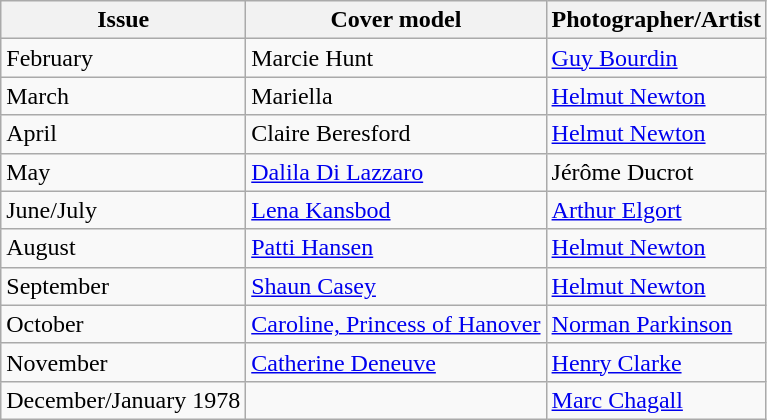<table class="sortable wikitable">
<tr>
<th>Issue</th>
<th>Cover model</th>
<th>Photographer/Artist</th>
</tr>
<tr>
<td>February</td>
<td>Marcie Hunt</td>
<td><a href='#'>Guy Bourdin</a></td>
</tr>
<tr>
<td>March</td>
<td>Mariella</td>
<td><a href='#'>Helmut Newton</a></td>
</tr>
<tr>
<td>April</td>
<td>Claire Beresford</td>
<td><a href='#'>Helmut Newton</a></td>
</tr>
<tr>
<td>May</td>
<td><a href='#'>Dalila Di Lazzaro</a></td>
<td>Jérôme Ducrot</td>
</tr>
<tr>
<td>June/July</td>
<td><a href='#'>Lena Kansbod</a></td>
<td><a href='#'>Arthur Elgort</a></td>
</tr>
<tr>
<td>August</td>
<td><a href='#'>Patti Hansen</a></td>
<td><a href='#'>Helmut Newton</a></td>
</tr>
<tr>
<td>September</td>
<td><a href='#'>Shaun Casey</a></td>
<td><a href='#'>Helmut Newton</a></td>
</tr>
<tr>
<td>October</td>
<td><a href='#'>Caroline, Princess of Hanover</a></td>
<td><a href='#'>Norman Parkinson</a></td>
</tr>
<tr>
<td>November</td>
<td><a href='#'>Catherine Deneuve</a></td>
<td><a href='#'>Henry Clarke</a></td>
</tr>
<tr>
<td>December/January 1978</td>
<td></td>
<td><a href='#'>Marc Chagall</a></td>
</tr>
</table>
